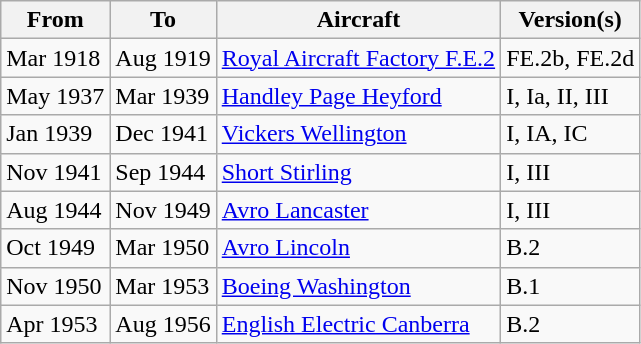<table class="wikitable">
<tr>
<th>From</th>
<th>To</th>
<th>Aircraft</th>
<th>Version(s)</th>
</tr>
<tr>
<td>Mar 1918</td>
<td>Aug 1919</td>
<td><a href='#'>Royal Aircraft Factory F.E.2</a></td>
<td>FE.2b, FE.2d</td>
</tr>
<tr>
<td>May 1937</td>
<td>Mar 1939</td>
<td><a href='#'>Handley Page Heyford</a></td>
<td>I, Ia, II, III</td>
</tr>
<tr>
<td>Jan 1939</td>
<td>Dec 1941</td>
<td><a href='#'>Vickers Wellington</a></td>
<td>I, IA, IC</td>
</tr>
<tr>
<td>Nov 1941</td>
<td>Sep 1944</td>
<td><a href='#'>Short Stirling</a></td>
<td>I, III</td>
</tr>
<tr>
<td>Aug 1944</td>
<td>Nov 1949</td>
<td><a href='#'>Avro Lancaster</a></td>
<td>I, III</td>
</tr>
<tr>
<td>Oct 1949</td>
<td>Mar 1950</td>
<td><a href='#'>Avro Lincoln</a></td>
<td>B.2</td>
</tr>
<tr>
<td>Nov 1950</td>
<td>Mar 1953</td>
<td><a href='#'>Boeing Washington</a></td>
<td>B.1</td>
</tr>
<tr>
<td>Apr 1953</td>
<td>Aug 1956</td>
<td><a href='#'>English Electric Canberra</a></td>
<td>B.2</td>
</tr>
</table>
